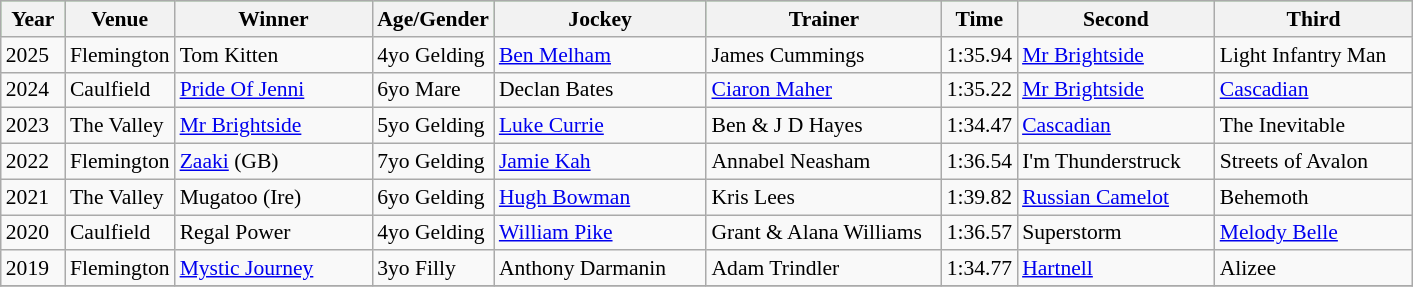<table class ="wikitable sortable" | border="1" cellpadding="0" style="border-collapse: collapse; font-size:90%">
<tr bgcolor="#77dd77" align="center">
<th width="36px"><strong>Year</strong><br></th>
<th width="50px"><strong>Venue</strong> <br></th>
<th width="125px"><strong>Winner</strong><br></th>
<th width="30px"><strong>Age/Gender</strong> <br></th>
<th width="135px"><strong>Jockey</strong><br></th>
<th width="150px"><strong>Trainer</strong><br></th>
<th width="40px"><strong>Time</strong></th>
<th width="125px"><strong>Second</strong><br></th>
<th width="125px"><strong>Third</strong><br></th>
</tr>
<tr>
<td>2025</td>
<td>Flemington</td>
<td>Tom Kitten</td>
<td>4yo Gelding</td>
<td><a href='#'>Ben Melham</a></td>
<td>James Cummings</td>
<td>1:35.94</td>
<td><a href='#'>Mr Brightside</a></td>
<td>Light Infantry Man</td>
</tr>
<tr>
<td>2024</td>
<td>Caulfield</td>
<td><a href='#'>Pride Of Jenni</a></td>
<td>6yo Mare</td>
<td>Declan Bates</td>
<td><a href='#'>Ciaron Maher</a></td>
<td>1:35.22</td>
<td><a href='#'>Mr Brightside</a></td>
<td><a href='#'>Cascadian</a></td>
</tr>
<tr>
<td>2023 </td>
<td>The Valley</td>
<td><a href='#'>Mr Brightside</a></td>
<td>5yo Gelding</td>
<td><a href='#'>Luke Currie</a></td>
<td>Ben & J D Hayes</td>
<td>1:34.47</td>
<td><a href='#'>Cascadian</a></td>
<td>The Inevitable</td>
</tr>
<tr>
<td>2022 </td>
<td>Flemington</td>
<td><a href='#'>Zaaki</a> (GB)</td>
<td>7yo Gelding</td>
<td><a href='#'>Jamie Kah</a></td>
<td>Annabel Neasham</td>
<td>1:36.54</td>
<td>I'm Thunderstruck</td>
<td>Streets of Avalon</td>
</tr>
<tr>
<td>2021</td>
<td>The Valley</td>
<td>Mugatoo (Ire)</td>
<td>6yo Gelding</td>
<td><a href='#'>Hugh Bowman</a></td>
<td>Kris Lees</td>
<td>1:39.82</td>
<td><a href='#'>Russian Camelot</a></td>
<td>Behemoth</td>
</tr>
<tr>
<td>2020</td>
<td>Caulfield</td>
<td>Regal Power</td>
<td>4yo Gelding</td>
<td><a href='#'>William Pike</a></td>
<td>Grant & Alana Williams</td>
<td>1:36.57</td>
<td>Superstorm</td>
<td><a href='#'>Melody Belle</a></td>
</tr>
<tr>
<td>2019 </td>
<td>Flemington</td>
<td><a href='#'>Mystic Journey</a></td>
<td>3yo Filly</td>
<td>Anthony Darmanin</td>
<td>Adam Trindler</td>
<td>1:34.77</td>
<td><a href='#'>Hartnell</a></td>
<td>Alizee</td>
</tr>
<tr>
</tr>
</table>
